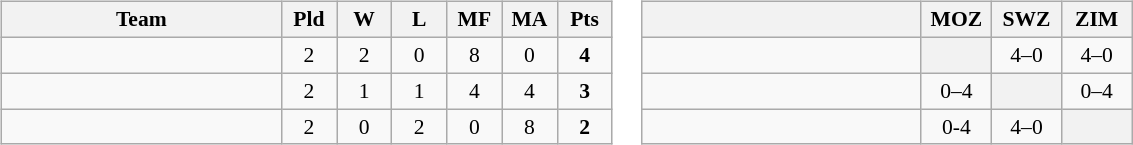<table>
<tr>
<td><br><table class="wikitable" style="text-align:center; font-size:90%">
<tr>
<th width=180>Team</th>
<th width=30>Pld</th>
<th width=30>W</th>
<th width=30>L</th>
<th width=30>MF</th>
<th width=30>MA</th>
<th width=30>Pts</th>
</tr>
<tr>
<td style="text-align:left"></td>
<td>2</td>
<td>2</td>
<td>0</td>
<td>8</td>
<td>0</td>
<td><strong>4</strong></td>
</tr>
<tr>
<td style="text-align:left"></td>
<td>2</td>
<td>1</td>
<td>1</td>
<td>4</td>
<td>4</td>
<td><strong>3</strong></td>
</tr>
<tr>
<td style="text-align:left"></td>
<td>2</td>
<td>0</td>
<td>2</td>
<td>0</td>
<td>8</td>
<td><strong>2</strong></td>
</tr>
</table>
</td>
<td><br><table class="wikitable" style="text-align:center; font-size:90%">
<tr>
<th width="180"> </th>
<th width="40">MOZ</th>
<th width="40">SWZ</th>
<th width="40">ZIM</th>
</tr>
<tr>
<td style="text-align:left;"></td>
<th></th>
<td>4–0</td>
<td>4–0</td>
</tr>
<tr>
<td style="text-align:left;"></td>
<td>0–4</td>
<th></th>
<td>0–4</td>
</tr>
<tr>
<td style="text-align:left;"></td>
<td>0-4</td>
<td>4–0</td>
<th></th>
</tr>
</table>
</td>
</tr>
</table>
